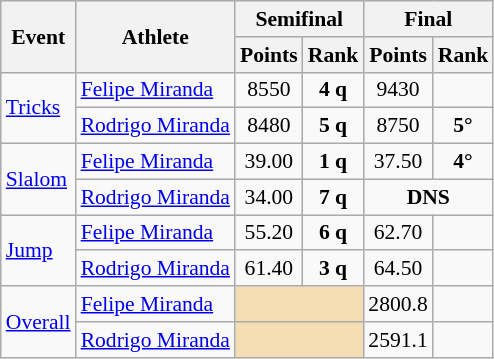<table class=wikitable style="font-size:90%">
<tr>
<th rowspan=2>Event</th>
<th rowspan=2>Athlete</th>
<th colspan=2>Semifinal</th>
<th colspan=2>Final</th>
</tr>
<tr>
<th>Points</th>
<th>Rank</th>
<th>Points</th>
<th>Rank</th>
</tr>
<tr>
<td rowspan=2><a href='#'>Tricks</a></td>
<td><a href='#'>Felipe Miranda</a></td>
<td align=center>8550</td>
<td align=center><strong>4 q</strong></td>
<td align=center>9430</td>
<td align=center></td>
</tr>
<tr>
<td><a href='#'>Rodrigo Miranda</a></td>
<td align=center>8480</td>
<td align=center><strong>5 q</strong></td>
<td align=center>8750</td>
<td align=center><strong>5°</strong></td>
</tr>
<tr>
<td rowspan=2><a href='#'>Slalom</a></td>
<td><a href='#'>Felipe Miranda</a></td>
<td align=center>39.00</td>
<td align=center><strong>1 q</strong></td>
<td align=center>37.50</td>
<td align=center><strong>4°</strong></td>
</tr>
<tr>
<td><a href='#'>Rodrigo Miranda</a></td>
<td align=center>34.00</td>
<td align=center><strong>7 q</strong></td>
<td align=center colspan=2><strong>DNS</strong></td>
</tr>
<tr>
<td rowspan=2><a href='#'>Jump</a></td>
<td><a href='#'>Felipe Miranda</a></td>
<td align=center>55.20</td>
<td align=center><strong>6 q</strong></td>
<td align=center>62.70</td>
<td align=center></td>
</tr>
<tr>
<td><a href='#'>Rodrigo Miranda</a></td>
<td align=center>61.40</td>
<td align=center><strong>3 q</strong></td>
<td align=center>64.50</td>
<td align=center></td>
</tr>
<tr>
<td rowspan=2><a href='#'>Overall</a></td>
<td><a href='#'>Felipe Miranda</a></td>
<td colspan=2 bgcolor=wheat></td>
<td align=center>2800.8</td>
<td align=center></td>
</tr>
<tr>
<td><a href='#'>Rodrigo Miranda</a></td>
<td colspan=2 bgcolor=wheat></td>
<td align=center>2591.1</td>
<td align=center></td>
</tr>
</table>
